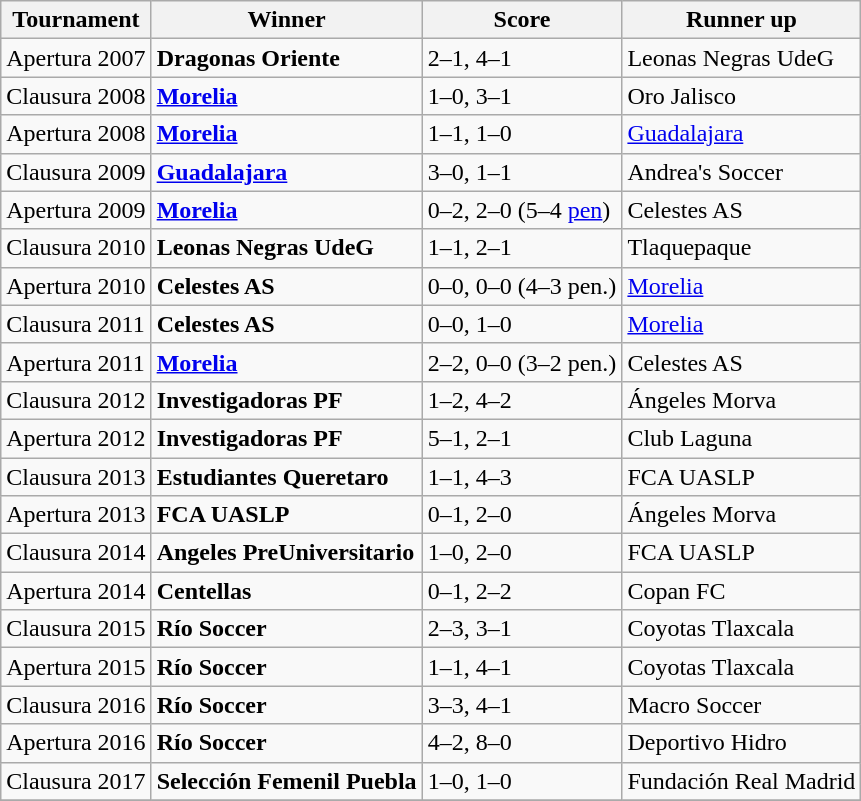<table class="wikitable" border="1">
<tr>
<th>Tournament</th>
<th>Winner</th>
<th>Score</th>
<th>Runner up</th>
</tr>
<tr>
<td>Apertura 2007</td>
<td><strong>Dragonas Oriente</strong></td>
<td>2–1, 4–1</td>
<td>Leonas Negras UdeG</td>
</tr>
<tr>
<td>Clausura 2008</td>
<td><strong><a href='#'>Morelia</a></strong></td>
<td>1–0, 3–1</td>
<td>Oro Jalisco</td>
</tr>
<tr>
<td>Apertura 2008</td>
<td><strong><a href='#'>Morelia</a></strong></td>
<td>1–1, 1–0</td>
<td><a href='#'>Guadalajara</a></td>
</tr>
<tr>
<td>Clausura 2009</td>
<td><strong><a href='#'>Guadalajara</a></strong></td>
<td>3–0, 1–1</td>
<td>Andrea's Soccer</td>
</tr>
<tr>
<td>Apertura 2009</td>
<td><strong><a href='#'>Morelia</a></strong></td>
<td>0–2, 2–0  (5–4 <a href='#'>pen</a>)</td>
<td>Celestes AS</td>
</tr>
<tr>
<td>Clausura 2010</td>
<td><strong>Leonas Negras UdeG</strong></td>
<td>1–1, 2–1</td>
<td>Tlaquepaque</td>
</tr>
<tr>
<td>Apertura 2010</td>
<td><strong>Celestes AS</strong></td>
<td>0–0, 0–0  (4–3 pen.)</td>
<td><a href='#'>Morelia</a></td>
</tr>
<tr>
<td>Clausura 2011</td>
<td><strong>Celestes AS</strong></td>
<td>0–0, 1–0</td>
<td><a href='#'>Morelia</a></td>
</tr>
<tr>
<td>Apertura 2011</td>
<td><strong><a href='#'>Morelia</a></strong></td>
<td>2–2, 0–0  (3–2 pen.)</td>
<td>Celestes AS</td>
</tr>
<tr>
<td>Clausura 2012</td>
<td><strong>Investigadoras PF</strong></td>
<td>1–2, 4–2</td>
<td>Ángeles Morva</td>
</tr>
<tr>
<td>Apertura 2012</td>
<td><strong>Investigadoras PF</strong></td>
<td>5–1, 2–1</td>
<td>Club Laguna</td>
</tr>
<tr>
<td>Clausura 2013</td>
<td><strong>Estudiantes Queretaro</strong></td>
<td>1–1, 4–3</td>
<td>FCA UASLP</td>
</tr>
<tr>
<td>Apertura 2013</td>
<td><strong>FCA UASLP</strong></td>
<td>0–1, 2–0 </td>
<td>Ángeles Morva</td>
</tr>
<tr>
<td>Clausura 2014 </td>
<td><strong>Angeles PreUniversitario</strong></td>
<td>1–0, 2–0</td>
<td>FCA UASLP</td>
</tr>
<tr>
<td>Apertura 2014</td>
<td><strong>Centellas</strong></td>
<td>0–1, 2–2 </td>
<td>Copan FC</td>
</tr>
<tr>
<td>Clausura 2015</td>
<td><strong>Río Soccer</strong></td>
<td>2–3, 3–1 </td>
<td>Coyotas Tlaxcala</td>
</tr>
<tr>
<td>Apertura 2015</td>
<td><strong>Río Soccer</strong></td>
<td>1–1, 4–1 </td>
<td>Coyotas Tlaxcala</td>
</tr>
<tr>
<td>Clausura 2016</td>
<td><strong>Río Soccer</strong></td>
<td>3–3, 4–1 </td>
<td>Macro Soccer</td>
</tr>
<tr>
<td>Apertura 2016</td>
<td><strong>Río Soccer</strong></td>
<td>4–2, 8–0</td>
<td>Deportivo Hidro</td>
</tr>
<tr>
<td>Clausura 2017</td>
<td><strong>Selección Femenil Puebla</strong></td>
<td>1–0, 1–0</td>
<td>Fundación Real Madrid</td>
</tr>
<tr>
</tr>
</table>
